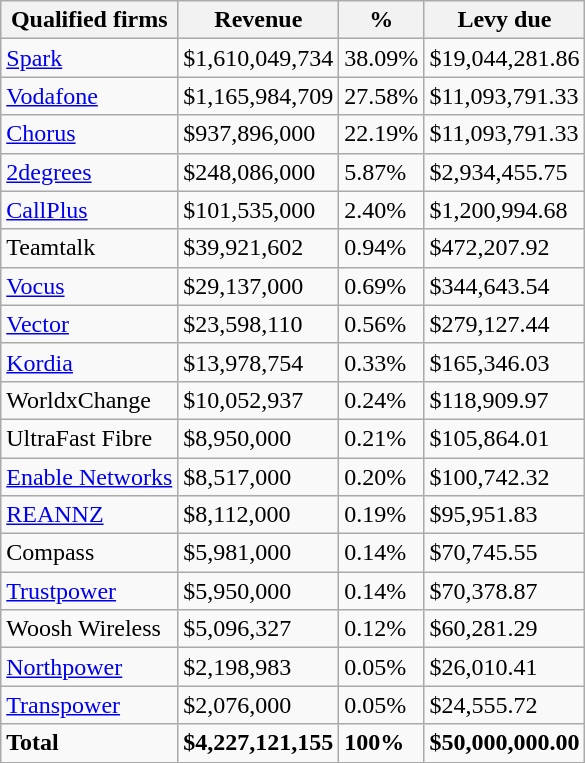<table class="wikitable">
<tr>
<th>Qualified firms</th>
<th>Revenue</th>
<th>%</th>
<th>Levy due</th>
</tr>
<tr>
<td><a href='#'>Spark</a></td>
<td>$1,610,049,734</td>
<td>38.09%</td>
<td>$19,044,281.86</td>
</tr>
<tr>
<td><a href='#'>Vodafone</a></td>
<td>$1,165,984,709</td>
<td>27.58%</td>
<td>$11,093,791.33</td>
</tr>
<tr>
<td><a href='#'>Chorus</a></td>
<td>$937,896,000</td>
<td>22.19%</td>
<td>$11,093,791.33</td>
</tr>
<tr>
<td><a href='#'>2degrees</a></td>
<td>$248,086,000</td>
<td>5.87%</td>
<td>$2,934,455.75</td>
</tr>
<tr>
<td><a href='#'>CallPlus</a></td>
<td>$101,535,000</td>
<td>2.40%</td>
<td>$1,200,994.68</td>
</tr>
<tr>
<td>Teamtalk</td>
<td>$39,921,602</td>
<td>0.94%</td>
<td>$472,207.92</td>
</tr>
<tr>
<td><a href='#'>Vocus</a></td>
<td>$29,137,000</td>
<td>0.69%</td>
<td>$344,643.54</td>
</tr>
<tr>
<td><a href='#'>Vector</a></td>
<td>$23,598,110</td>
<td>0.56%</td>
<td>$279,127.44</td>
</tr>
<tr>
<td><a href='#'>Kordia</a></td>
<td>$13,978,754</td>
<td>0.33%</td>
<td>$165,346.03</td>
</tr>
<tr>
<td>WorldxChange</td>
<td>$10,052,937</td>
<td>0.24%</td>
<td>$118,909.97</td>
</tr>
<tr>
<td>UltraFast Fibre</td>
<td>$8,950,000</td>
<td>0.21%</td>
<td>$105,864.01</td>
</tr>
<tr>
<td><a href='#'>Enable Networks</a></td>
<td>$8,517,000</td>
<td>0.20%</td>
<td>$100,742.32</td>
</tr>
<tr>
<td><a href='#'>REANNZ</a></td>
<td>$8,112,000</td>
<td>0.19%</td>
<td>$95,951.83</td>
</tr>
<tr>
<td>Compass</td>
<td>$5,981,000</td>
<td>0.14%</td>
<td>$70,745.55</td>
</tr>
<tr>
<td><a href='#'>Trustpower</a></td>
<td>$5,950,000</td>
<td>0.14%</td>
<td>$70,378.87</td>
</tr>
<tr>
<td>Woosh Wireless</td>
<td>$5,096,327</td>
<td>0.12%</td>
<td>$60,281.29</td>
</tr>
<tr>
<td><a href='#'>Northpower</a></td>
<td>$2,198,983</td>
<td>0.05%</td>
<td>$26,010.41</td>
</tr>
<tr>
<td><a href='#'>Transpower</a></td>
<td>$2,076,000</td>
<td>0.05%</td>
<td>$24,555.72</td>
</tr>
<tr>
<td><strong>Total</strong></td>
<td><strong>$4,227,121,155</strong></td>
<td><strong>100%</strong></td>
<td><strong>$50,000,000.00</strong></td>
</tr>
</table>
